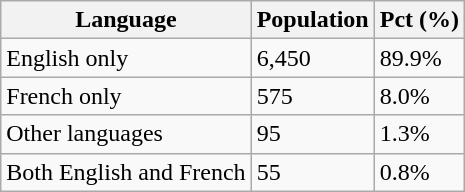<table class="wikitable">
<tr>
<th>Language</th>
<th>Population</th>
<th>Pct (%)</th>
</tr>
<tr>
<td>English only</td>
<td>6,450</td>
<td>89.9%</td>
</tr>
<tr>
<td>French only</td>
<td>575</td>
<td>8.0%</td>
</tr>
<tr>
<td>Other languages</td>
<td>95</td>
<td>1.3%</td>
</tr>
<tr>
<td>Both English and French</td>
<td>55</td>
<td>0.8%</td>
</tr>
</table>
